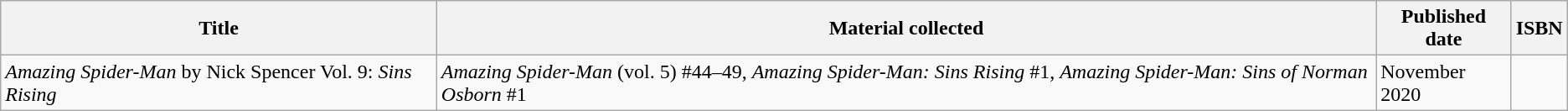<table class="wikitable">
<tr>
<th>Title</th>
<th>Material collected</th>
<th>Published date</th>
<th>ISBN</th>
</tr>
<tr>
<td><em>Amazing Spider-Man</em> by Nick Spencer Vol. 9: <em>Sins Rising</em></td>
<td><em>Amazing Spider-Man</em> (vol. 5) #44–49, <em>Amazing Spider-Man: Sins Rising</em> #1, <em>Amazing Spider-Man: Sins of Norman Osborn</em> #1</td>
<td>November 2020</td>
<td></td>
</tr>
</table>
